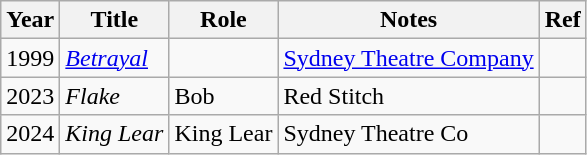<table class="wikitable">
<tr>
<th>Year</th>
<th>Title</th>
<th>Role</th>
<th>Notes</th>
<th>Ref</th>
</tr>
<tr>
<td>1999</td>
<td><em><a href='#'>Betrayal</a></em></td>
<td></td>
<td><a href='#'>Sydney Theatre Company</a></td>
<td></td>
</tr>
<tr>
<td>2023</td>
<td><em>Flake</em></td>
<td>Bob</td>
<td>Red Stitch</td>
<td></td>
</tr>
<tr>
<td>2024</td>
<td><em>King Lear</em></td>
<td>King Lear</td>
<td>Sydney Theatre Co</td>
<td></td>
</tr>
</table>
